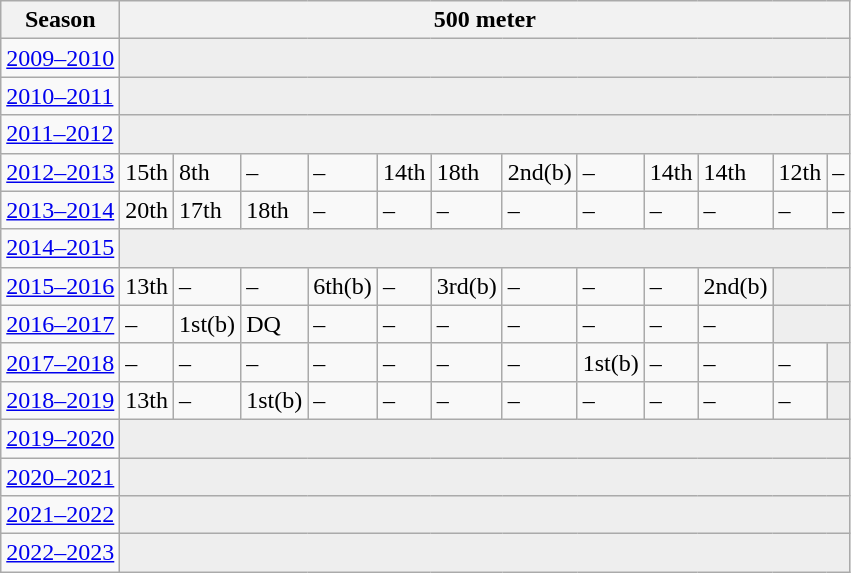<table class="wikitable" style="display: inline-table;">
<tr>
<th>Season</th>
<th colspan="12">500 meter</th>
</tr>
<tr>
<td><a href='#'>2009–2010</a></td>
<td colspan="12" bgcolor=#EEEEEE></td>
</tr>
<tr>
<td><a href='#'>2010–2011</a></td>
<td colspan="12" bgcolor=#EEEEEE></td>
</tr>
<tr>
<td><a href='#'>2011–2012</a></td>
<td colspan="12" bgcolor=#EEEEEE></td>
</tr>
<tr>
<td><a href='#'>2012–2013</a></td>
<td>15th</td>
<td>8th</td>
<td>–</td>
<td>–</td>
<td>14th</td>
<td>18th</td>
<td>2nd(b)</td>
<td>–</td>
<td>14th</td>
<td>14th</td>
<td>12th</td>
<td>–</td>
</tr>
<tr>
<td><a href='#'>2013–2014</a></td>
<td>20th</td>
<td>17th</td>
<td>18th</td>
<td>–</td>
<td>–</td>
<td>–</td>
<td>–</td>
<td>–</td>
<td>–</td>
<td>–</td>
<td>–</td>
<td>–</td>
</tr>
<tr>
<td><a href='#'>2014–2015</a></td>
<td colspan="12" bgcolor=#EEEEEE></td>
</tr>
<tr>
<td><a href='#'>2015–2016</a></td>
<td>13th</td>
<td>–</td>
<td>–</td>
<td>6th(b)</td>
<td>–</td>
<td>3rd(b)</td>
<td>–</td>
<td>–</td>
<td>–</td>
<td>2nd(b)</td>
<td colspan="2" bgcolor=#EEEEEE></td>
</tr>
<tr>
<td><a href='#'>2016–2017</a></td>
<td>–</td>
<td>1st(b)</td>
<td>DQ</td>
<td>–</td>
<td>–</td>
<td>–</td>
<td>–</td>
<td>–</td>
<td>–</td>
<td>–</td>
<td colspan="2" bgcolor=#EEEEEE></td>
</tr>
<tr>
<td><a href='#'>2017–2018</a></td>
<td>–</td>
<td>–</td>
<td>–</td>
<td>–</td>
<td>–</td>
<td>–</td>
<td>–</td>
<td>1st(b)</td>
<td>–</td>
<td>–</td>
<td>–</td>
<td colspan="1" bgcolor=#EEEEEE></td>
</tr>
<tr>
<td><a href='#'>2018–2019</a></td>
<td>13th</td>
<td>–</td>
<td>1st(b)</td>
<td>–</td>
<td>–</td>
<td>–</td>
<td>–</td>
<td>–</td>
<td>–</td>
<td>–</td>
<td>–</td>
<td colspan="1" bgcolor=#EEEEEE></td>
</tr>
<tr>
<td><a href='#'>2019–2020</a></td>
<td colspan="12" bgcolor=#EEEEEE></td>
</tr>
<tr>
<td><a href='#'>2020–2021</a></td>
<td colspan="12" bgcolor=#EEEEEE></td>
</tr>
<tr>
<td><a href='#'>2021–2022</a></td>
<td colspan="12" bgcolor=#EEEEEE></td>
</tr>
<tr>
<td><a href='#'>2022–2023</a></td>
<td colspan="12" bgcolor=#EEEEEE></td>
</tr>
</table>
